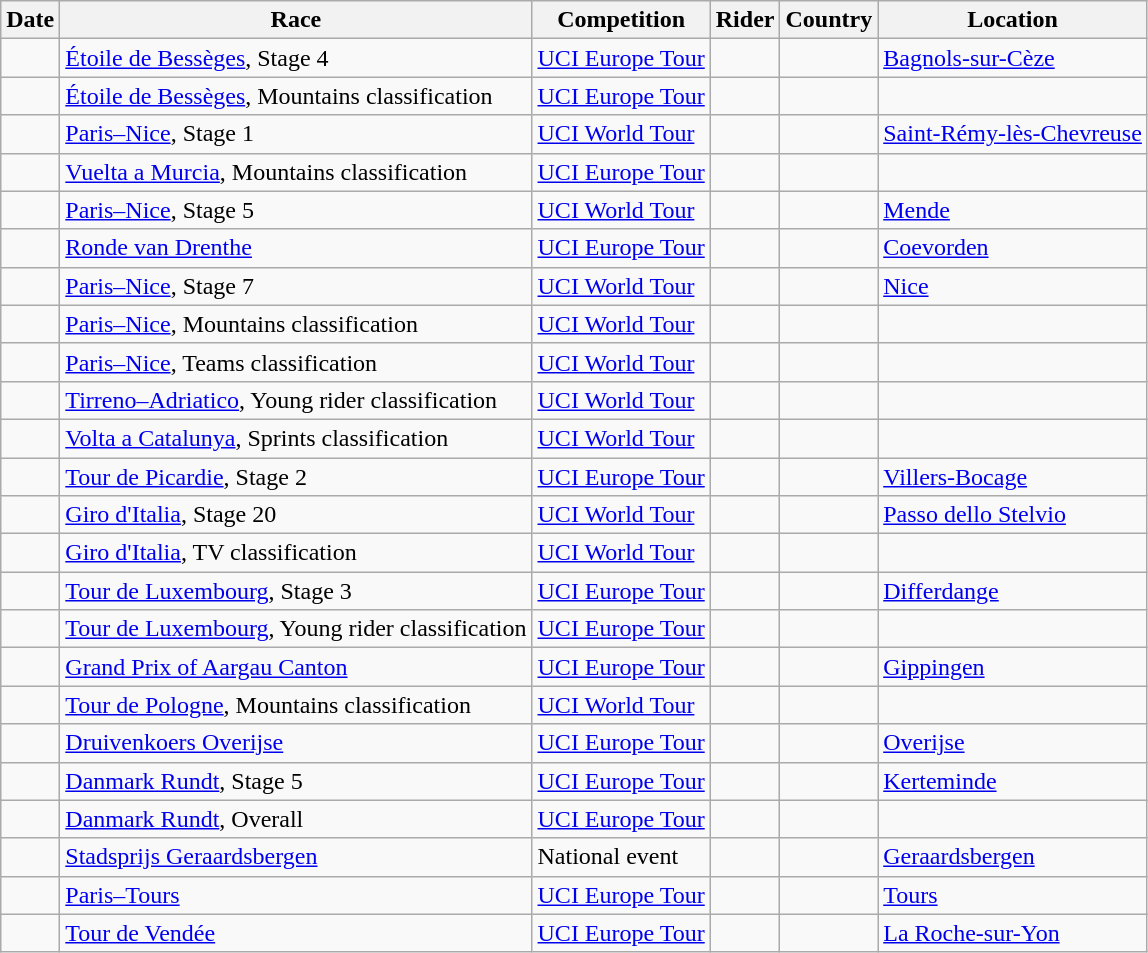<table class="wikitable sortable">
<tr>
<th>Date</th>
<th>Race</th>
<th>Competition</th>
<th>Rider</th>
<th>Country</th>
<th>Location</th>
</tr>
<tr>
<td></td>
<td><a href='#'>Étoile de Bessèges</a>, Stage 4</td>
<td><a href='#'>UCI Europe Tour</a></td>
<td></td>
<td></td>
<td><a href='#'>Bagnols-sur-Cèze</a></td>
</tr>
<tr>
<td></td>
<td><a href='#'>Étoile de Bessèges</a>, Mountains classification</td>
<td><a href='#'>UCI Europe Tour</a></td>
<td></td>
<td></td>
<td></td>
</tr>
<tr>
<td></td>
<td><a href='#'>Paris–Nice</a>, Stage 1</td>
<td><a href='#'>UCI World Tour</a></td>
<td></td>
<td></td>
<td><a href='#'>Saint-Rémy-lès-Chevreuse</a></td>
</tr>
<tr>
<td></td>
<td><a href='#'>Vuelta a Murcia</a>, Mountains classification</td>
<td><a href='#'>UCI Europe Tour</a></td>
<td></td>
<td></td>
<td></td>
</tr>
<tr>
<td></td>
<td><a href='#'>Paris–Nice</a>, Stage 5</td>
<td><a href='#'>UCI World Tour</a></td>
<td></td>
<td></td>
<td><a href='#'>Mende</a></td>
</tr>
<tr>
<td></td>
<td><a href='#'>Ronde van Drenthe</a></td>
<td><a href='#'>UCI Europe Tour</a></td>
<td></td>
<td></td>
<td><a href='#'>Coevorden</a></td>
</tr>
<tr>
<td></td>
<td><a href='#'>Paris–Nice</a>, Stage 7</td>
<td><a href='#'>UCI World Tour</a></td>
<td></td>
<td></td>
<td><a href='#'>Nice</a></td>
</tr>
<tr>
<td></td>
<td><a href='#'>Paris–Nice</a>, Mountains classification</td>
<td><a href='#'>UCI World Tour</a></td>
<td></td>
<td></td>
<td></td>
</tr>
<tr>
<td></td>
<td><a href='#'>Paris–Nice</a>, Teams classification</td>
<td><a href='#'>UCI World Tour</a></td>
<td align="center"></td>
<td></td>
<td></td>
</tr>
<tr>
<td></td>
<td><a href='#'>Tirreno–Adriatico</a>, Young rider classification</td>
<td><a href='#'>UCI World Tour</a></td>
<td></td>
<td></td>
<td></td>
</tr>
<tr>
<td></td>
<td><a href='#'>Volta a Catalunya</a>, Sprints classification</td>
<td><a href='#'>UCI World Tour</a></td>
<td></td>
<td></td>
<td></td>
</tr>
<tr>
<td></td>
<td><a href='#'>Tour de Picardie</a>, Stage 2</td>
<td><a href='#'>UCI Europe Tour</a></td>
<td></td>
<td></td>
<td><a href='#'>Villers-Bocage</a></td>
</tr>
<tr>
<td></td>
<td><a href='#'>Giro d'Italia</a>, Stage 20</td>
<td><a href='#'>UCI World Tour</a></td>
<td></td>
<td></td>
<td><a href='#'>Passo dello Stelvio</a></td>
</tr>
<tr>
<td></td>
<td><a href='#'>Giro d'Italia</a>, TV classification</td>
<td><a href='#'>UCI World Tour</a></td>
<td></td>
<td></td>
<td></td>
</tr>
<tr>
<td></td>
<td><a href='#'>Tour de Luxembourg</a>, Stage 3</td>
<td><a href='#'>UCI Europe Tour</a></td>
<td></td>
<td></td>
<td><a href='#'>Differdange</a></td>
</tr>
<tr>
<td></td>
<td><a href='#'>Tour de Luxembourg</a>, Young rider classification</td>
<td><a href='#'>UCI Europe Tour</a></td>
<td></td>
<td></td>
<td></td>
</tr>
<tr>
<td></td>
<td><a href='#'>Grand Prix of Aargau Canton</a></td>
<td><a href='#'>UCI Europe Tour</a></td>
<td></td>
<td></td>
<td><a href='#'>Gippingen</a></td>
</tr>
<tr>
<td></td>
<td><a href='#'>Tour de Pologne</a>, Mountains classification</td>
<td><a href='#'>UCI World Tour</a></td>
<td></td>
<td></td>
<td></td>
</tr>
<tr>
<td></td>
<td><a href='#'>Druivenkoers Overijse</a></td>
<td><a href='#'>UCI Europe Tour</a></td>
<td></td>
<td></td>
<td><a href='#'>Overijse</a></td>
</tr>
<tr>
<td></td>
<td><a href='#'>Danmark Rundt</a>, Stage 5</td>
<td><a href='#'>UCI Europe Tour</a></td>
<td></td>
<td></td>
<td><a href='#'>Kerteminde</a></td>
</tr>
<tr>
<td></td>
<td><a href='#'>Danmark Rundt</a>, Overall</td>
<td><a href='#'>UCI Europe Tour</a></td>
<td></td>
<td></td>
<td></td>
</tr>
<tr>
<td></td>
<td><a href='#'>Stadsprijs Geraardsbergen</a></td>
<td>National event</td>
<td></td>
<td></td>
<td><a href='#'>Geraardsbergen</a></td>
</tr>
<tr>
<td></td>
<td><a href='#'>Paris–Tours</a></td>
<td><a href='#'>UCI Europe Tour</a></td>
<td></td>
<td></td>
<td><a href='#'>Tours</a></td>
</tr>
<tr>
<td></td>
<td><a href='#'>Tour de Vendée</a></td>
<td><a href='#'>UCI Europe Tour</a></td>
<td></td>
<td></td>
<td><a href='#'>La Roche-sur-Yon</a></td>
</tr>
</table>
